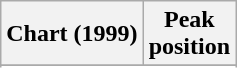<table class="wikitable sortable">
<tr>
<th align="left">Chart (1999)</th>
<th align="center">Peak<br>position</th>
</tr>
<tr>
</tr>
<tr>
</tr>
</table>
